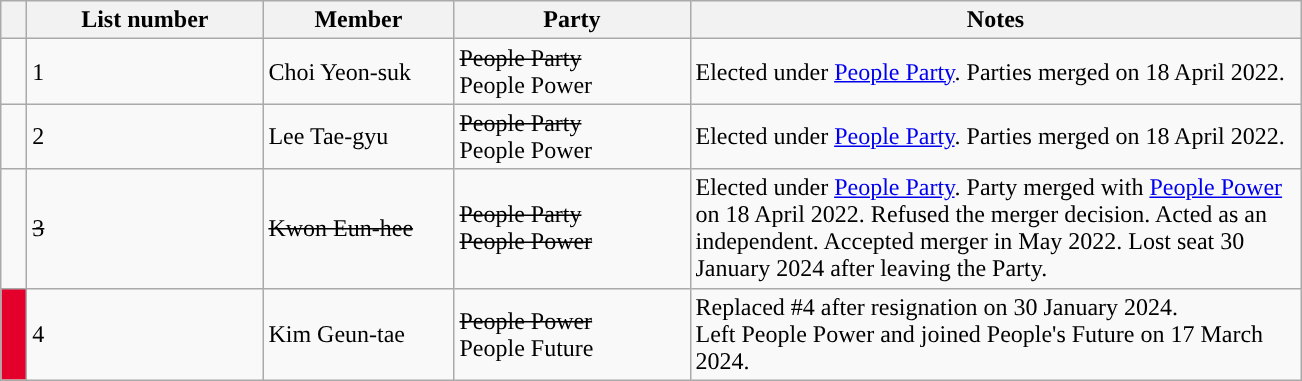<table class="wikitable sortable">
<tr>
<th scope="col" style="width:10px;" class="unsortable"></th>
<th scope="col" style="width:150px;">List number</th>
<th scope="col" style="width:120px;">Member</th>
<th scope="col" style="width:150px;">Party</th>
<th scope="col" style="width:400px;" class="unsortable">Notes</th>
</tr>
<tr>
<td scope="row" width="10" style="background-color:"></td>
<td style="width:50px;">1</td>
<td>Choi Yeon-suk</td>
<td><s>People Party</s><br>People Power</td>
<td>Elected under <a href='#'>People Party</a>. Parties merged on 18 April 2022.</td>
</tr>
<tr>
<td scope="row" width="10" style="background-color:"></td>
<td>2</td>
<td>Lee Tae-gyu</td>
<td><s>People Party</s><br>People Power</td>
<td>Elected under <a href='#'>People Party</a>. Parties merged on 18 April 2022.</td>
</tr>
<tr>
<td scope="row" width="10" style="background-color:"></td>
<td><s>3</s></td>
<td><s>Kwon Eun-hee</s></td>
<td><s>People Party</s><br><s>People Power</s></td>
<td>Elected under <a href='#'>People Party</a>. Party merged with <a href='#'>People Power</a> on 18 April 2022. Refused the merger decision. Acted as an independent. Accepted merger in May 2022. Lost seat 30 January 2024 after leaving the Party.</td>
</tr>
<tr>
<td scope="row" width="10" style="background-color:#E4002B"></td>
<td>4</td>
<td>Kim Geun-tae</td>
<td><s>People Power</s><br>People Future</td>
<td>Replaced #4 after resignation on 30 January 2024.<br>Left People Power and joined People's Future on 17 March 2024.</td>
</tr>
</table>
